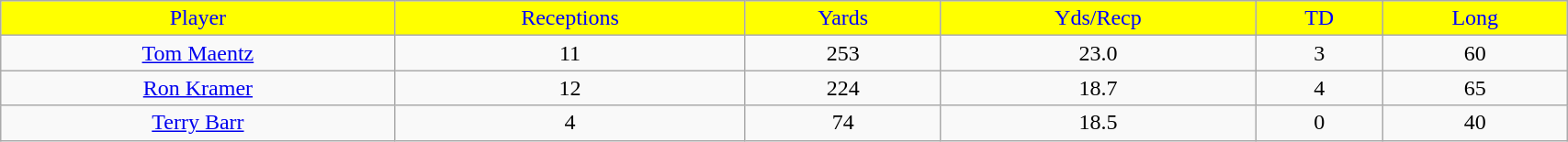<table class="wikitable" width="90%">
<tr align="center" style="background:yellow;color:blue;">
<td>Player</td>
<td>Receptions</td>
<td>Yards</td>
<td>Yds/Recp</td>
<td>TD</td>
<td>Long</td>
</tr>
<tr align="center" bgcolor="">
<td><a href='#'>Tom Maentz</a></td>
<td>11</td>
<td>253</td>
<td>23.0</td>
<td>3</td>
<td>60</td>
</tr>
<tr align="center" bgcolor="">
<td><a href='#'>Ron Kramer</a></td>
<td>12</td>
<td>224</td>
<td>18.7</td>
<td>4</td>
<td>65</td>
</tr>
<tr align="center" bgcolor="">
<td><a href='#'>Terry Barr</a></td>
<td>4</td>
<td>74</td>
<td>18.5</td>
<td>0</td>
<td>40</td>
</tr>
</table>
